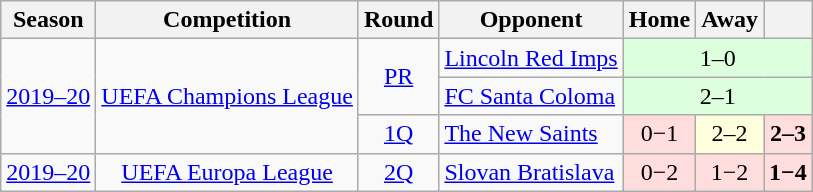<table class="wikitable" style="text-align:center">
<tr>
<th>Season</th>
<th>Competition</th>
<th>Round</th>
<th>Opponent</th>
<th>Home</th>
<th>Away</th>
<th></th>
</tr>
<tr>
<td rowspan="3"><a href='#'>2019–20</a></td>
<td rowspan="3"><a href='#'>UEFA Champions League</a></td>
<td rowspan="2"><a href='#'>PR</a></td>
<td align="left"> <a href='#'>Lincoln Red Imps</a></td>
<td bgcolor="#DDFFDD" colspan="3">1–0</td>
</tr>
<tr>
<td align="left"> <a href='#'>FC Santa Coloma</a></td>
<td bgcolor="#DDFFDD" colspan="3">2–1</td>
</tr>
<tr>
<td><a href='#'>1Q</a></td>
<td align="left"> <a href='#'>The New Saints</a></td>
<td bgcolor="#FFDDDD">0−1</td>
<td bgcolor="#FFFFDD">2–2</td>
<td bgcolor="#FFDDDD"><strong>2–3</strong></td>
</tr>
<tr>
<td><a href='#'>2019–20</a></td>
<td><a href='#'>UEFA Europa League</a></td>
<td><a href='#'>2Q</a></td>
<td align="left"> <a href='#'>Slovan Bratislava</a></td>
<td bgcolor="#FFDDDD">0−2</td>
<td bgcolor="#FFDDDD">1−2</td>
<td bgcolor="#FFDDDD"><strong>1−4</strong></td>
</tr>
</table>
